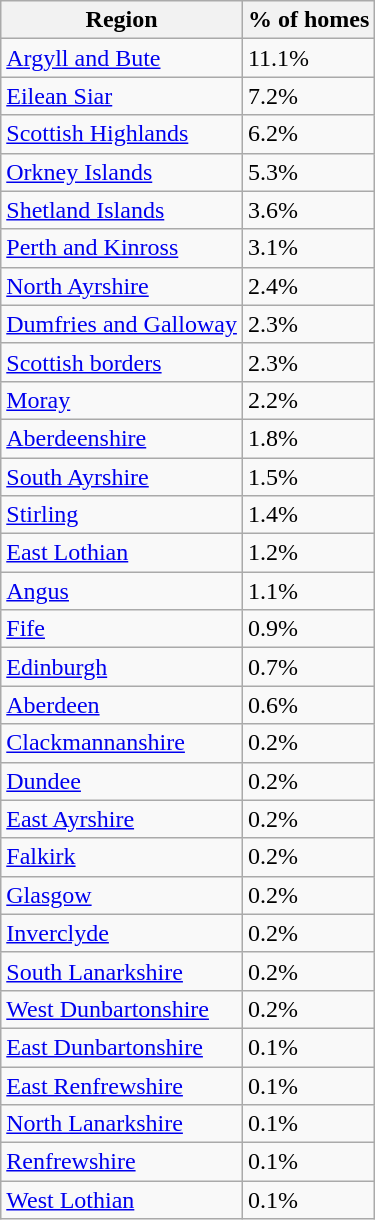<table class="wikitable sortable floatright">
<tr>
<th>Region</th>
<th>% of homes</th>
</tr>
<tr>
<td><a href='#'>Argyll and Bute</a></td>
<td>11.1%</td>
</tr>
<tr>
<td><a href='#'>Eilean Siar</a></td>
<td>7.2%</td>
</tr>
<tr>
<td><a href='#'>Scottish Highlands</a></td>
<td>6.2%</td>
</tr>
<tr>
<td><a href='#'>Orkney Islands</a></td>
<td>5.3%</td>
</tr>
<tr>
<td><a href='#'>Shetland Islands</a></td>
<td>3.6%</td>
</tr>
<tr>
<td><a href='#'>Perth and Kinross</a></td>
<td>3.1%</td>
</tr>
<tr>
<td><a href='#'>North Ayrshire</a></td>
<td>2.4%</td>
</tr>
<tr>
<td><a href='#'>Dumfries and Galloway</a></td>
<td>2.3%</td>
</tr>
<tr>
<td><a href='#'>Scottish borders</a></td>
<td>2.3%</td>
</tr>
<tr>
<td><a href='#'>Moray</a></td>
<td>2.2%</td>
</tr>
<tr>
<td><a href='#'>Aberdeenshire</a></td>
<td>1.8%</td>
</tr>
<tr>
<td><a href='#'>South Ayrshire</a></td>
<td>1.5%</td>
</tr>
<tr>
<td><a href='#'>Stirling</a></td>
<td>1.4%</td>
</tr>
<tr>
<td><a href='#'>East Lothian</a></td>
<td>1.2%</td>
</tr>
<tr>
<td><a href='#'>Angus</a></td>
<td>1.1%</td>
</tr>
<tr>
<td><a href='#'>Fife</a></td>
<td>0.9%</td>
</tr>
<tr>
<td><a href='#'>Edinburgh</a></td>
<td>0.7%</td>
</tr>
<tr>
<td><a href='#'>Aberdeen</a></td>
<td>0.6%</td>
</tr>
<tr>
<td><a href='#'>Clackmannanshire</a></td>
<td>0.2%</td>
</tr>
<tr>
<td><a href='#'>Dundee</a></td>
<td>0.2%</td>
</tr>
<tr>
<td><a href='#'>East Ayrshire</a></td>
<td>0.2%</td>
</tr>
<tr>
<td><a href='#'>Falkirk</a></td>
<td>0.2%</td>
</tr>
<tr>
<td><a href='#'>Glasgow</a></td>
<td>0.2%</td>
</tr>
<tr>
<td><a href='#'>Inverclyde</a></td>
<td>0.2%</td>
</tr>
<tr>
<td><a href='#'>South Lanarkshire</a></td>
<td>0.2%</td>
</tr>
<tr>
<td><a href='#'>West Dunbartonshire</a></td>
<td>0.2%</td>
</tr>
<tr>
<td><a href='#'>East Dunbartonshire</a></td>
<td>0.1%</td>
</tr>
<tr>
<td><a href='#'>East Renfrewshire</a></td>
<td>0.1%</td>
</tr>
<tr>
<td><a href='#'>North Lanarkshire</a></td>
<td>0.1%</td>
</tr>
<tr>
<td><a href='#'>Renfrewshire</a></td>
<td>0.1%</td>
</tr>
<tr>
<td><a href='#'>West Lothian</a></td>
<td>0.1%</td>
</tr>
</table>
